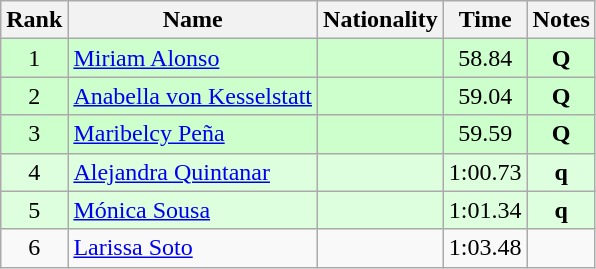<table class="wikitable sortable" style="text-align:center">
<tr>
<th>Rank</th>
<th>Name</th>
<th>Nationality</th>
<th>Time</th>
<th>Notes</th>
</tr>
<tr bgcolor=ccffcc>
<td align=center>1</td>
<td align=left><a href='#'>Miriam Alonso</a></td>
<td align=left></td>
<td>58.84</td>
<td><strong>Q</strong></td>
</tr>
<tr bgcolor=ccffcc>
<td align=center>2</td>
<td align=left><a href='#'>Anabella von Kesselstatt</a></td>
<td align=left></td>
<td>59.04</td>
<td><strong>Q</strong></td>
</tr>
<tr bgcolor=ccffcc>
<td align=center>3</td>
<td align=left><a href='#'>Maribelcy Peña</a></td>
<td align=left></td>
<td>59.59</td>
<td><strong>Q</strong></td>
</tr>
<tr bgcolor=ddffdd>
<td align=center>4</td>
<td align=left><a href='#'>Alejandra Quintanar</a></td>
<td align=left></td>
<td>1:00.73</td>
<td><strong>q</strong></td>
</tr>
<tr bgcolor=ddffdd>
<td align=center>5</td>
<td align=left><a href='#'>Mónica Sousa</a></td>
<td align=left></td>
<td>1:01.34</td>
<td><strong>q</strong></td>
</tr>
<tr>
<td align=center>6</td>
<td align=left><a href='#'>Larissa Soto</a></td>
<td align=left></td>
<td>1:03.48</td>
<td></td>
</tr>
</table>
